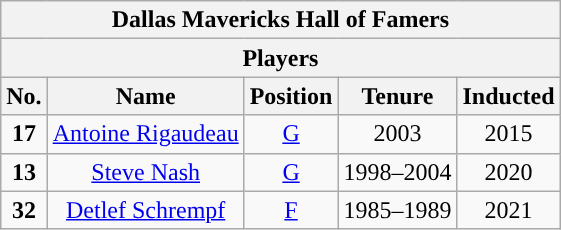<table class="wikitable" style="text-align:center">
<tr>
<th colspan="5">Dallas Mavericks Hall of Famers</th>
</tr>
<tr>
<th colspan="5" style="text-align:center; ">Players</th>
</tr>
<tr>
<th>No.</th>
<th>Name</th>
<th>Position</th>
<th>Tenure</th>
<th>Inducted</th>
</tr>
<tr>
<td><strong>17</strong></td>
<td><a href='#'>Antoine Rigaudeau</a></td>
<td><a href='#'>G</a></td>
<td>2003</td>
<td>2015</td>
</tr>
<tr>
<td><strong>13</strong></td>
<td><a href='#'>Steve Nash</a></td>
<td><a href='#'>G</a></td>
<td>1998–2004</td>
<td>2020</td>
</tr>
<tr>
<td><strong>32</strong></td>
<td><a href='#'>Detlef Schrempf</a></td>
<td><a href='#'>F</a></td>
<td>1985–1989</td>
<td>2021</td>
</tr>
</table>
